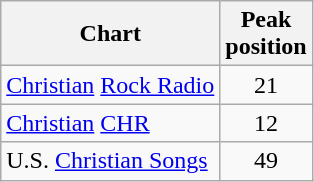<table class="wikitable sortable">
<tr>
<th align="left">Chart</th>
<th style="text-align:center;">Peak<br>position</th>
</tr>
<tr>
<td align="left"><a href='#'>Christian</a> <a href='#'>Rock Radio</a></td>
<td style="text-align:center;">21</td>
</tr>
<tr>
<td align="left"><a href='#'>Christian</a> <a href='#'>CHR</a></td>
<td style="text-align:center;">12</td>
</tr>
<tr>
<td align="left">U.S. <a href='#'>Christian Songs</a></td>
<td style="text-align:center;">49</td>
</tr>
</table>
